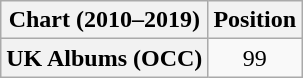<table class="wikitable plainrowheaders" style="text-align:center">
<tr>
<th scope="col">Chart (2010–2019)</th>
<th scope="col">Position</th>
</tr>
<tr>
<th scope="row">UK Albums (OCC)</th>
<td>99</td>
</tr>
</table>
